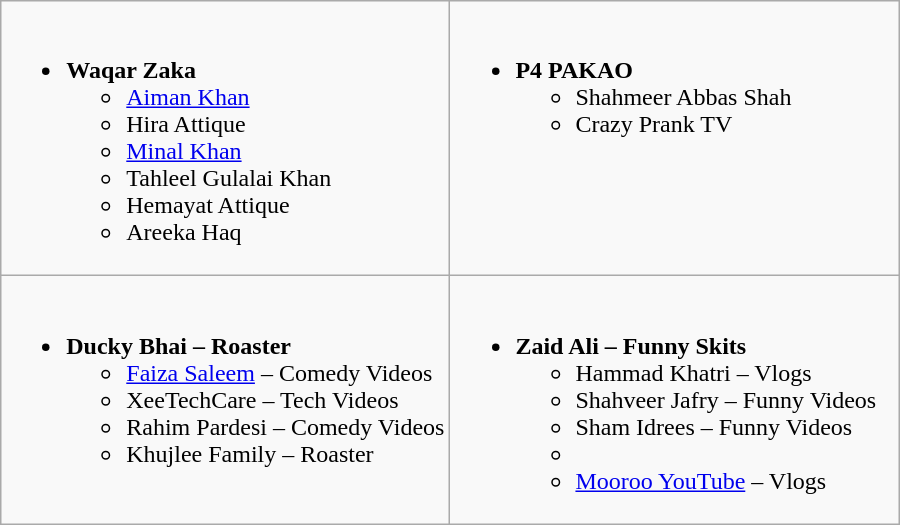<table class=wikitable>
<tr>
<td style="vertical-align:top; width:50%;"><br><ul><li><strong>Waqar Zaka</strong><ul><li><a href='#'>Aiman Khan</a></li><li>Hira Attique</li><li><a href='#'>Minal Khan</a></li><li>Tahleel Gulalai Khan</li><li>Hemayat Attique</li><li>Areeka Haq</li></ul></li></ul></td>
<td style="vertical-align:top; width:50%;"><br><ul><li><strong>P4 PAKAO</strong><ul><li>Shahmeer Abbas Shah</li><li>Crazy Prank TV</li></ul></li></ul></td>
</tr>
<tr>
<td style="vertical-align:top; width:50%;"><br><ul><li><strong>Ducky Bhai</strong> <strong>– Roaster</strong><ul><li><a href='#'>Faiza Saleem</a> – Comedy Videos</li><li>XeeTechCare – Tech Videos</li><li>Rahim Pardesi – Comedy Videos</li><li>Khujlee Family – Roaster</li></ul></li></ul></td>
<td style="vertical-align:top; width:50%;"><br><ul><li><strong>Zaid Ali – Funny Skits</strong><ul><li>Hammad Khatri – Vlogs</li><li>Shahveer Jafry  – Funny Videos</li><li>Sham Idrees – Funny Videos</li><li></li><li><a href='#'>Mooroo YouTube</a> – Vlogs</li></ul></li></ul></td>
</tr>
</table>
